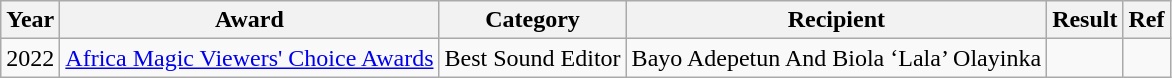<table class="wikitable">
<tr>
<th>Year</th>
<th>Award</th>
<th>Category</th>
<th>Recipient</th>
<th>Result</th>
<th>Ref</th>
</tr>
<tr>
<td>2022</td>
<td><a href='#'>Africa Magic Viewers' Choice Awards</a></td>
<td>Best Sound Editor</td>
<td>Bayo Adepetun And Biola ‘Lala’ Olayinka</td>
<td></td>
<td></td>
</tr>
</table>
